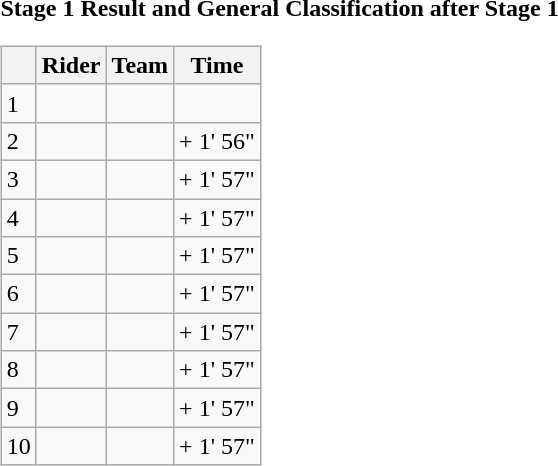<table>
<tr>
<td><strong>Stage 1 Result and General Classification after Stage 1</strong><br><table class="wikitable">
<tr>
<th></th>
<th>Rider</th>
<th>Team</th>
<th>Time</th>
</tr>
<tr>
<td>1</td>
<td> </td>
<td></td>
<td align="right"></td>
</tr>
<tr>
<td>2</td>
<td></td>
<td></td>
<td align="right">+ 1' 56"</td>
</tr>
<tr>
<td>3</td>
<td> </td>
<td></td>
<td align="right">+ 1' 57"</td>
</tr>
<tr>
<td>4</td>
<td></td>
<td></td>
<td align="right">+ 1' 57"</td>
</tr>
<tr>
<td>5</td>
<td></td>
<td></td>
<td align="right">+ 1' 57"</td>
</tr>
<tr>
<td>6</td>
<td></td>
<td></td>
<td align="right">+ 1' 57"</td>
</tr>
<tr>
<td>7</td>
<td></td>
<td></td>
<td align="right">+ 1' 57"</td>
</tr>
<tr>
<td>8</td>
<td></td>
<td></td>
<td align="right">+ 1' 57"</td>
</tr>
<tr>
<td>9</td>
<td></td>
<td></td>
<td align="right">+ 1' 57"</td>
</tr>
<tr>
<td>10</td>
<td></td>
<td></td>
<td align="right">+ 1' 57"</td>
</tr>
</table>
</td>
</tr>
</table>
